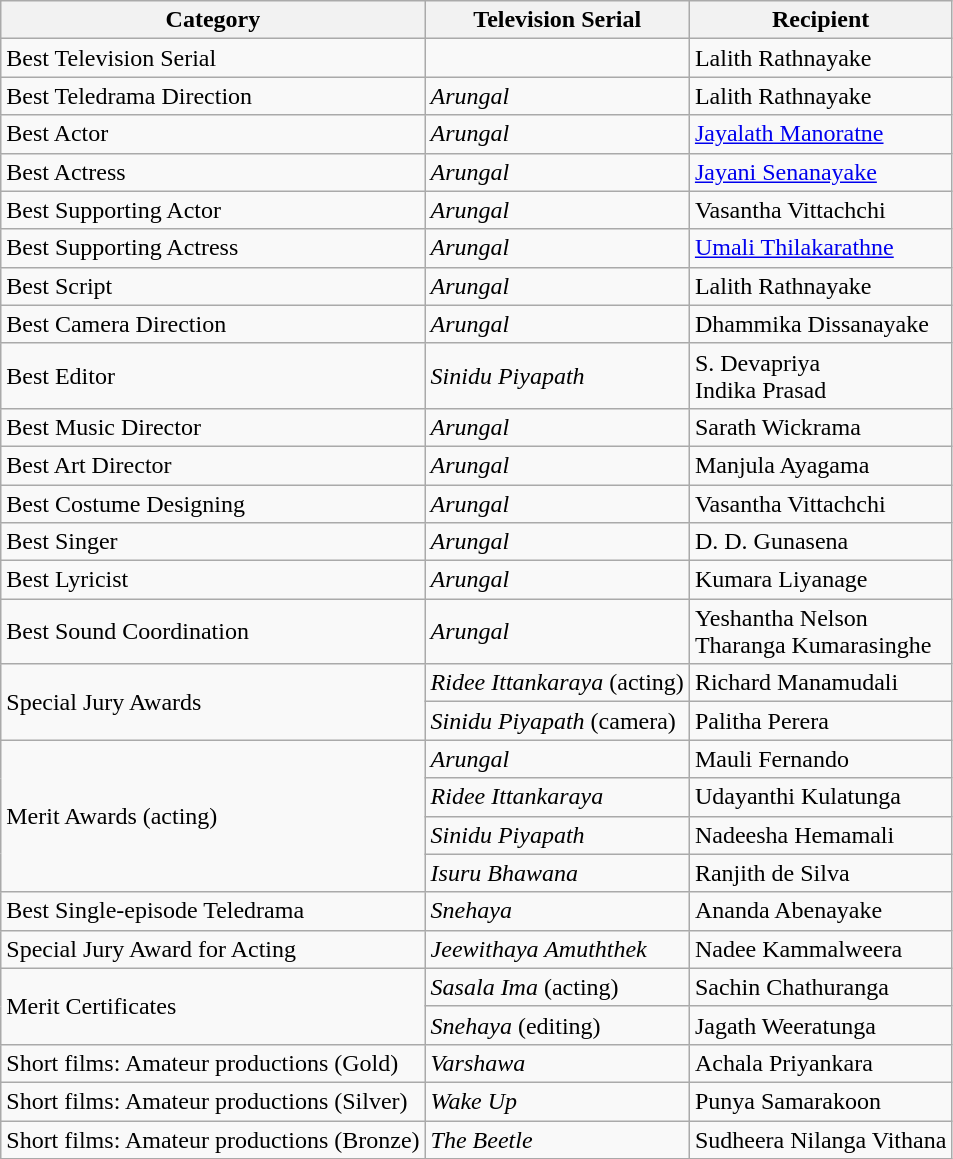<table class="wikitable plainrowheaders sortable">
<tr>
<th scope="col">Category</th>
<th scope="col">Television Serial</th>
<th scope="col">Recipient</th>
</tr>
<tr>
<td>Best Television Serial</td>
<td></td>
<td>Lalith Rathnayake</td>
</tr>
<tr>
<td>Best Teledrama Direction</td>
<td><em>Arungal</em></td>
<td>Lalith Rathnayake</td>
</tr>
<tr>
<td>Best Actor</td>
<td><em>Arungal</em></td>
<td><a href='#'>Jayalath Manoratne</a></td>
</tr>
<tr>
<td>Best Actress</td>
<td><em>Arungal</em></td>
<td><a href='#'>Jayani Senanayake</a></td>
</tr>
<tr>
<td>Best Supporting Actor</td>
<td><em>Arungal</em></td>
<td>Vasantha Vittachchi</td>
</tr>
<tr>
<td>Best Supporting Actress</td>
<td><em>Arungal</em></td>
<td><a href='#'>Umali Thilakarathne</a></td>
</tr>
<tr>
<td>Best Script</td>
<td><em>Arungal</em></td>
<td>Lalith Rathnayake</td>
</tr>
<tr>
<td>Best Camera Direction</td>
<td><em>Arungal</em></td>
<td>Dhammika Dissanayake</td>
</tr>
<tr>
<td>Best Editor</td>
<td><em>Sinidu Piyapath</em></td>
<td>S. Devapriya <br> Indika Prasad</td>
</tr>
<tr>
<td>Best Music Director</td>
<td><em>Arungal</em></td>
<td>Sarath Wickrama</td>
</tr>
<tr>
<td>Best Art Director</td>
<td><em>Arungal</em></td>
<td>Manjula Ayagama</td>
</tr>
<tr>
<td>Best Costume Designing</td>
<td><em>Arungal</em></td>
<td>Vasantha Vittachchi</td>
</tr>
<tr>
<td>Best Singer</td>
<td><em>Arungal</em></td>
<td>D. D. Gunasena</td>
</tr>
<tr>
<td>Best Lyricist</td>
<td><em>Arungal</em></td>
<td>Kumara Liyanage</td>
</tr>
<tr>
<td>Best Sound Coordination</td>
<td><em>Arungal</em></td>
<td>Yeshantha Nelson <br> Tharanga Kumarasinghe</td>
</tr>
<tr>
<td rowspan=2>Special Jury Awards</td>
<td><em>Ridee Ittankaraya</em> (acting)</td>
<td>Richard Manamudali</td>
</tr>
<tr>
<td><em>Sinidu Piyapath</em> (camera)</td>
<td>Palitha Perera</td>
</tr>
<tr>
<td rowspan=4>Merit Awards (acting)</td>
<td><em>Arungal</em></td>
<td>Mauli Fernando</td>
</tr>
<tr>
<td><em>Ridee Ittankaraya</em></td>
<td>Udayanthi Kulatunga</td>
</tr>
<tr>
<td><em>Sinidu Piyapath</em></td>
<td>Nadeesha Hemamali</td>
</tr>
<tr>
<td><em>Isuru Bhawana</em></td>
<td>Ranjith de Silva</td>
</tr>
<tr>
<td>Best Single-episode Teledrama</td>
<td><em>Snehaya</em></td>
<td>Ananda Abenayake</td>
</tr>
<tr>
<td>Special Jury Award for Acting</td>
<td><em>Jeewithaya Amuththek</em></td>
<td>Nadee Kammalweera</td>
</tr>
<tr>
<td rowspan=2>Merit Certificates</td>
<td><em>Sasala Ima</em> (acting)</td>
<td>Sachin Chathuranga</td>
</tr>
<tr>
<td><em>Snehaya</em> (editing)</td>
<td>Jagath Weeratunga</td>
</tr>
<tr>
<td>Short films: Amateur productions (Gold)</td>
<td><em>Varshawa</em></td>
<td>Achala Priyankara</td>
</tr>
<tr>
<td>Short films: Amateur productions (Silver)</td>
<td><em>Wake Up</em></td>
<td>Punya Samarakoon</td>
</tr>
<tr>
<td>Short films: Amateur productions (Bronze)</td>
<td><em>The Beetle</em></td>
<td>Sudheera Nilanga Vithana</td>
</tr>
</table>
